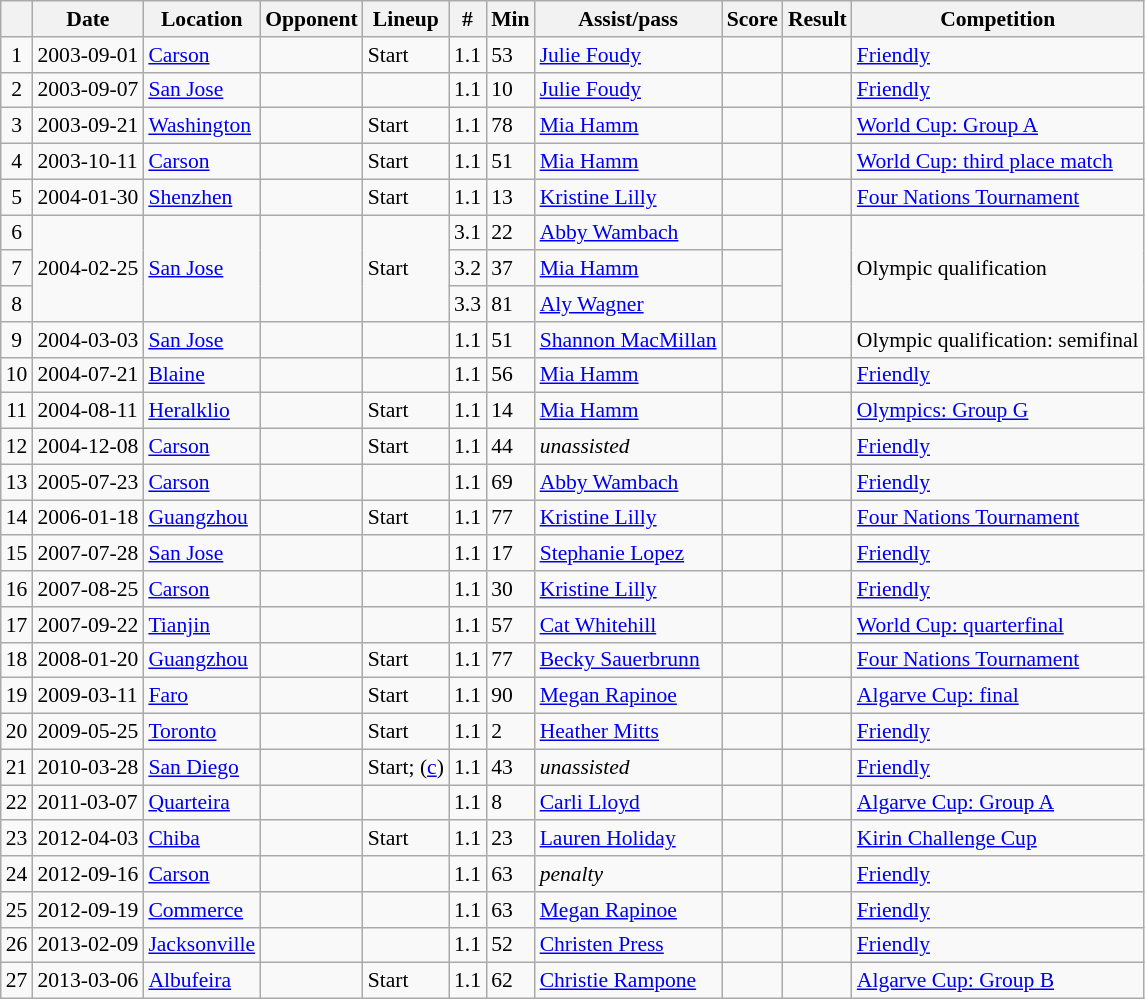<table class="wikitable collapsible sortable" style="font-size:90%">
<tr>
<th></th>
<th>Date</th>
<th>Location</th>
<th>Opponent</th>
<th data-sort-type="number">Lineup</th>
<th>#</th>
<th data-sort-type="number">Min</th>
<th>Assist/pass</th>
<th data-sort-type="number">Score</th>
<th data-sort-type="number">Result</th>
<th>Competition</th>
</tr>
<tr>
<td align="center">1</td>
<td>2003-09-01</td>
<td><a href='#'>Carson</a></td>
<td></td>
<td>Start</td>
<td align="center">1.1</td>
<td>53</td>
<td><a href='#'>Julie Foudy</a></td>
<td></td>
<td></td>
<td><a href='#'>Friendly</a></td>
</tr>
<tr>
<td align="center">2</td>
<td>2003-09-07</td>
<td><a href='#'>San Jose</a></td>
<td></td>
<td></td>
<td align="center">1.1</td>
<td>10</td>
<td><a href='#'>Julie Foudy</a></td>
<td></td>
<td></td>
<td><a href='#'>Friendly</a></td>
</tr>
<tr>
<td align="center">3</td>
<td>2003-09-21</td>
<td><a href='#'>Washington</a></td>
<td></td>
<td>Start</td>
<td align="center">1.1</td>
<td>78</td>
<td><a href='#'>Mia Hamm</a></td>
<td></td>
<td></td>
<td><a href='#'>World Cup: Group A</a></td>
</tr>
<tr>
<td align="center">4</td>
<td>2003-10-11</td>
<td><a href='#'>Carson</a></td>
<td></td>
<td>Start</td>
<td align="center">1.1</td>
<td>51</td>
<td><a href='#'>Mia Hamm</a></td>
<td></td>
<td></td>
<td><a href='#'>World Cup: third place match</a></td>
</tr>
<tr>
<td align="center">5</td>
<td>2004-01-30</td>
<td><a href='#'>Shenzhen</a></td>
<td></td>
<td>Start</td>
<td align="center">1.1</td>
<td>13</td>
<td><a href='#'>Kristine Lilly</a></td>
<td></td>
<td></td>
<td><a href='#'>Four Nations Tournament</a></td>
</tr>
<tr>
<td align="center">6</td>
<td rowspan=3>2004-02-25</td>
<td rowspan=3><a href='#'>San Jose</a></td>
<td rowspan=3></td>
<td rowspan=3>Start</td>
<td align="center">3.1</td>
<td>22</td>
<td><a href='#'>Abby Wambach</a></td>
<td></td>
<td rowspan=3></td>
<td rowspan=3 >Olympic qualification</td>
</tr>
<tr>
<td align="center">7</td>
<td align="center">3.2</td>
<td>37</td>
<td><a href='#'>Mia Hamm</a></td>
<td></td>
</tr>
<tr>
<td align="center">8</td>
<td align="center">3.3</td>
<td>81</td>
<td><a href='#'>Aly Wagner</a></td>
<td></td>
</tr>
<tr>
<td align="center">9</td>
<td>2004-03-03</td>
<td><a href='#'>San Jose</a></td>
<td></td>
<td></td>
<td align="center">1.1</td>
<td>51</td>
<td><a href='#'>Shannon MacMillan</a></td>
<td></td>
<td></td>
<td>Olympic qualification: semifinal</td>
</tr>
<tr>
<td align="center">10</td>
<td>2004-07-21</td>
<td><a href='#'>Blaine</a></td>
<td></td>
<td></td>
<td align="center">1.1</td>
<td>56</td>
<td><a href='#'>Mia Hamm</a></td>
<td></td>
<td></td>
<td><a href='#'>Friendly</a></td>
</tr>
<tr>
<td align="center">11</td>
<td>2004-08-11</td>
<td><a href='#'>Heralklio</a></td>
<td></td>
<td>Start</td>
<td align="center">1.1</td>
<td>14</td>
<td><a href='#'>Mia Hamm</a></td>
<td></td>
<td></td>
<td><a href='#'>Olympics: Group G</a></td>
</tr>
<tr>
<td align="center">12</td>
<td>2004-12-08</td>
<td><a href='#'>Carson</a></td>
<td></td>
<td>Start</td>
<td align="center">1.1</td>
<td>44</td>
<td><em>unassisted</em></td>
<td></td>
<td></td>
<td><a href='#'>Friendly</a></td>
</tr>
<tr>
<td align="center">13</td>
<td>2005-07-23</td>
<td><a href='#'>Carson</a></td>
<td></td>
<td></td>
<td align="center">1.1</td>
<td>69</td>
<td><a href='#'>Abby Wambach</a></td>
<td></td>
<td></td>
<td><a href='#'>Friendly</a></td>
</tr>
<tr>
<td align="center">14</td>
<td>2006-01-18</td>
<td><a href='#'>Guangzhou</a></td>
<td></td>
<td>Start</td>
<td align="center">1.1</td>
<td>77</td>
<td><a href='#'>Kristine Lilly</a></td>
<td></td>
<td></td>
<td><a href='#'>Four Nations Tournament</a></td>
</tr>
<tr>
<td align="center">15</td>
<td>2007-07-28</td>
<td><a href='#'>San Jose</a></td>
<td></td>
<td></td>
<td align="center">1.1</td>
<td>17</td>
<td><a href='#'>Stephanie Lopez</a></td>
<td></td>
<td></td>
<td><a href='#'>Friendly</a></td>
</tr>
<tr>
<td align="center">16</td>
<td>2007-08-25</td>
<td><a href='#'>Carson</a></td>
<td></td>
<td></td>
<td align="center">1.1</td>
<td>30</td>
<td><a href='#'>Kristine Lilly</a></td>
<td></td>
<td></td>
<td><a href='#'>Friendly</a></td>
</tr>
<tr>
<td align="center">17</td>
<td>2007-09-22</td>
<td><a href='#'>Tianjin</a></td>
<td></td>
<td></td>
<td align="center">1.1</td>
<td>57</td>
<td><a href='#'>Cat Whitehill</a></td>
<td></td>
<td></td>
<td><a href='#'>World Cup: quarterfinal</a></td>
</tr>
<tr>
<td align="center">18</td>
<td>2008-01-20</td>
<td><a href='#'>Guangzhou</a></td>
<td></td>
<td>Start</td>
<td align="center">1.1</td>
<td>77</td>
<td><a href='#'>Becky Sauerbrunn</a></td>
<td></td>
<td></td>
<td><a href='#'>Four Nations Tournament</a></td>
</tr>
<tr>
<td align="center">19</td>
<td>2009-03-11</td>
<td><a href='#'>Faro</a></td>
<td></td>
<td>Start</td>
<td align="center">1.1</td>
<td>90</td>
<td><a href='#'>Megan Rapinoe</a></td>
<td></td>
<td></td>
<td><a href='#'>Algarve Cup: final</a></td>
</tr>
<tr>
<td align="center">20</td>
<td>2009-05-25</td>
<td><a href='#'>Toronto</a></td>
<td></td>
<td>Start</td>
<td align="center">1.1</td>
<td>2</td>
<td><a href='#'>Heather Mitts</a></td>
<td></td>
<td></td>
<td><a href='#'>Friendly</a></td>
</tr>
<tr>
<td align="center">21</td>
<td>2010-03-28</td>
<td><a href='#'>San Diego</a></td>
<td></td>
<td>Start; (<span><a href='#'>c</a></span>)</td>
<td align="center">1.1</td>
<td>43</td>
<td><em>unassisted</em></td>
<td></td>
<td></td>
<td><a href='#'>Friendly</a></td>
</tr>
<tr>
<td align="center">22</td>
<td>2011-03-07</td>
<td><a href='#'>Quarteira</a></td>
<td></td>
<td></td>
<td align="center">1.1</td>
<td>8</td>
<td><a href='#'>Carli Lloyd</a></td>
<td></td>
<td></td>
<td><a href='#'>Algarve Cup: Group A</a></td>
</tr>
<tr>
<td align="center">23</td>
<td>2012-04-03</td>
<td><a href='#'>Chiba</a></td>
<td></td>
<td>Start</td>
<td align="center">1.1</td>
<td>23</td>
<td><a href='#'>Lauren Holiday</a></td>
<td></td>
<td></td>
<td><a href='#'>Kirin Challenge Cup</a></td>
</tr>
<tr>
<td align="center">24</td>
<td>2012-09-16</td>
<td><a href='#'>Carson</a></td>
<td></td>
<td></td>
<td align="center">1.1</td>
<td>63</td>
<td><em>penalty</em></td>
<td></td>
<td></td>
<td><a href='#'>Friendly</a></td>
</tr>
<tr>
<td align="center">25</td>
<td>2012-09-19</td>
<td><a href='#'>Commerce</a></td>
<td></td>
<td></td>
<td align="center">1.1</td>
<td>63</td>
<td><a href='#'>Megan Rapinoe</a></td>
<td></td>
<td></td>
<td><a href='#'>Friendly</a></td>
</tr>
<tr>
<td align="center">26</td>
<td>2013-02-09</td>
<td><a href='#'>Jacksonville</a></td>
<td></td>
<td></td>
<td align="center">1.1</td>
<td>52</td>
<td><a href='#'>Christen Press</a></td>
<td></td>
<td></td>
<td><a href='#'>Friendly</a></td>
</tr>
<tr>
<td align="center">27</td>
<td>2013-03-06</td>
<td><a href='#'>Albufeira</a></td>
<td></td>
<td>Start</td>
<td align="center">1.1</td>
<td>62</td>
<td><a href='#'>Christie Rampone</a></td>
<td></td>
<td></td>
<td><a href='#'>Algarve Cup: Group B</a></td>
</tr>
</table>
